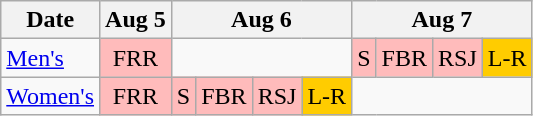<table class="wikitable olympic-schedule Modern Pentathlon">
<tr>
<th>Date</th>
<th>Aug 5</th>
<th colspan="4">Aug 6</th>
<th colspan="4">Aug 7</th>
</tr>
<tr>
<td class="event"><a href='#'>Men's</a></td>
<td align=center bgcolor="#FFBBBB">FRR</td>
<td colspan="4"></td>
<td align=center bgcolor="#FFBBBB">S</td>
<td align=center bgcolor="#FFBBBB">FBR</td>
<td align=center bgcolor="#FFBBBB">RSJ</td>
<td align=center bgcolor="#ffcc00">L-R</td>
</tr>
<tr>
<td class="event"><a href='#'>Women's</a></td>
<td align=center bgcolor="#FFBBBB">FRR</td>
<td align=center bgcolor="#FFBBBB">S</td>
<td align=center bgcolor="#FFBBBB">FBR</td>
<td align=center bgcolor="#FFBBBB">RSJ</td>
<td align=center bgcolor="#ffcc00">L-R</td>
<td colspan="4"></td>
</tr>
</table>
